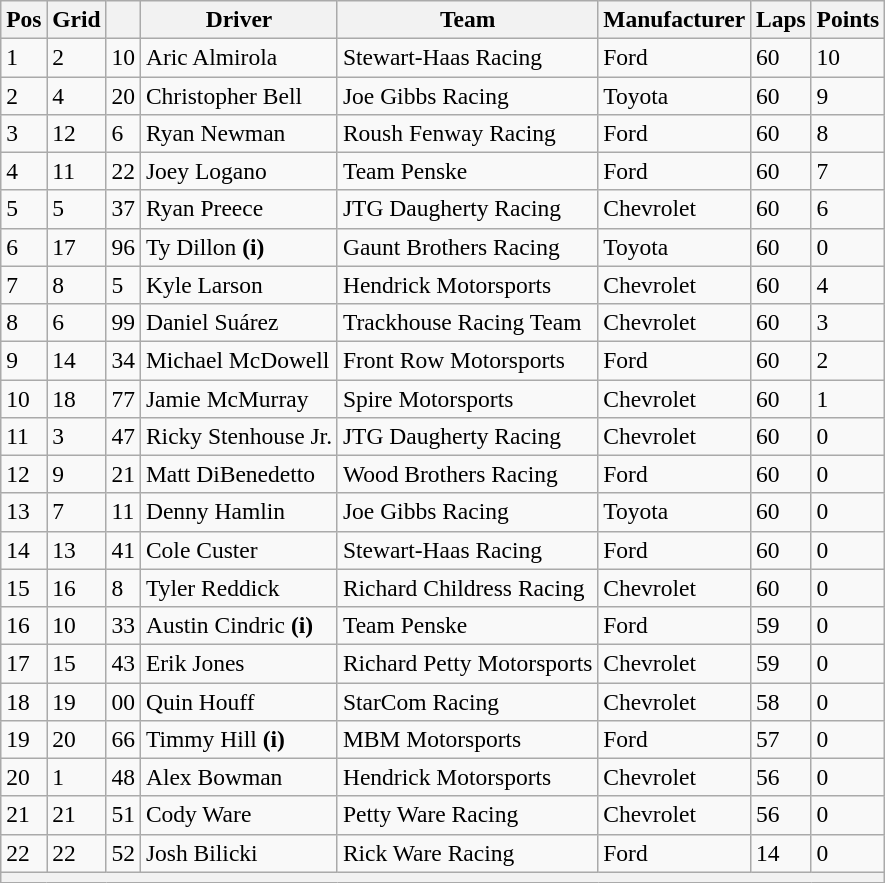<table class="wikitable" style="font-size:98%">
<tr>
<th>Pos</th>
<th>Grid</th>
<th></th>
<th>Driver</th>
<th>Team</th>
<th>Manufacturer</th>
<th>Laps</th>
<th>Points</th>
</tr>
<tr>
<td>1</td>
<td>2</td>
<td>10</td>
<td>Aric Almirola</td>
<td>Stewart-Haas Racing</td>
<td>Ford</td>
<td>60</td>
<td>10</td>
</tr>
<tr>
<td>2</td>
<td>4</td>
<td>20</td>
<td>Christopher Bell</td>
<td>Joe Gibbs Racing</td>
<td>Toyota</td>
<td>60</td>
<td>9</td>
</tr>
<tr>
<td>3</td>
<td>12</td>
<td>6</td>
<td>Ryan Newman</td>
<td>Roush Fenway Racing</td>
<td>Ford</td>
<td>60</td>
<td>8</td>
</tr>
<tr>
<td>4</td>
<td>11</td>
<td>22</td>
<td>Joey Logano</td>
<td>Team Penske</td>
<td>Ford</td>
<td>60</td>
<td>7</td>
</tr>
<tr>
<td>5</td>
<td>5</td>
<td>37</td>
<td>Ryan Preece</td>
<td>JTG Daugherty Racing</td>
<td>Chevrolet</td>
<td>60</td>
<td>6</td>
</tr>
<tr>
<td>6</td>
<td>17</td>
<td>96</td>
<td>Ty Dillon <strong>(i)</strong></td>
<td>Gaunt Brothers Racing</td>
<td>Toyota</td>
<td>60</td>
<td>0</td>
</tr>
<tr>
<td>7</td>
<td>8</td>
<td>5</td>
<td>Kyle Larson</td>
<td>Hendrick Motorsports</td>
<td>Chevrolet</td>
<td>60</td>
<td>4</td>
</tr>
<tr>
<td>8</td>
<td>6</td>
<td>99</td>
<td>Daniel Suárez</td>
<td>Trackhouse Racing Team</td>
<td>Chevrolet</td>
<td>60</td>
<td>3</td>
</tr>
<tr>
<td>9</td>
<td>14</td>
<td>34</td>
<td>Michael McDowell</td>
<td>Front Row Motorsports</td>
<td>Ford</td>
<td>60</td>
<td>2</td>
</tr>
<tr>
<td>10</td>
<td>18</td>
<td>77</td>
<td>Jamie McMurray</td>
<td>Spire Motorsports</td>
<td>Chevrolet</td>
<td>60</td>
<td>1</td>
</tr>
<tr>
<td>11</td>
<td>3</td>
<td>47</td>
<td>Ricky Stenhouse Jr.</td>
<td>JTG Daugherty Racing</td>
<td>Chevrolet</td>
<td>60</td>
<td>0</td>
</tr>
<tr>
<td>12</td>
<td>9</td>
<td>21</td>
<td>Matt DiBenedetto</td>
<td>Wood Brothers Racing</td>
<td>Ford</td>
<td>60</td>
<td>0</td>
</tr>
<tr>
<td>13</td>
<td>7</td>
<td>11</td>
<td>Denny Hamlin</td>
<td>Joe Gibbs Racing</td>
<td>Toyota</td>
<td>60</td>
<td>0</td>
</tr>
<tr>
<td>14</td>
<td>13</td>
<td>41</td>
<td>Cole Custer</td>
<td>Stewart-Haas Racing</td>
<td>Ford</td>
<td>60</td>
<td>0</td>
</tr>
<tr>
<td>15</td>
<td>16</td>
<td>8</td>
<td>Tyler Reddick</td>
<td>Richard Childress Racing</td>
<td>Chevrolet</td>
<td>60</td>
<td>0</td>
</tr>
<tr>
<td>16</td>
<td>10</td>
<td>33</td>
<td>Austin Cindric <strong>(i)</strong></td>
<td>Team Penske</td>
<td>Ford</td>
<td>59</td>
<td>0</td>
</tr>
<tr>
<td>17</td>
<td>15</td>
<td>43</td>
<td>Erik Jones</td>
<td>Richard Petty Motorsports</td>
<td>Chevrolet</td>
<td>59</td>
<td>0</td>
</tr>
<tr>
<td>18</td>
<td>19</td>
<td>00</td>
<td>Quin Houff</td>
<td>StarCom Racing</td>
<td>Chevrolet</td>
<td>58</td>
<td>0</td>
</tr>
<tr>
<td>19</td>
<td>20</td>
<td>66</td>
<td>Timmy Hill <strong>(i)</strong></td>
<td>MBM Motorsports</td>
<td>Ford</td>
<td>57</td>
<td>0</td>
</tr>
<tr>
<td>20</td>
<td>1</td>
<td>48</td>
<td>Alex Bowman</td>
<td>Hendrick Motorsports</td>
<td>Chevrolet</td>
<td>56</td>
<td>0</td>
</tr>
<tr>
<td>21</td>
<td>21</td>
<td>51</td>
<td>Cody Ware</td>
<td>Petty Ware Racing</td>
<td>Chevrolet</td>
<td>56</td>
<td>0</td>
</tr>
<tr>
<td>22</td>
<td>22</td>
<td>52</td>
<td>Josh Bilicki</td>
<td>Rick Ware Racing</td>
<td>Ford</td>
<td>14</td>
<td>0</td>
</tr>
<tr>
<th colspan="8"></th>
</tr>
</table>
